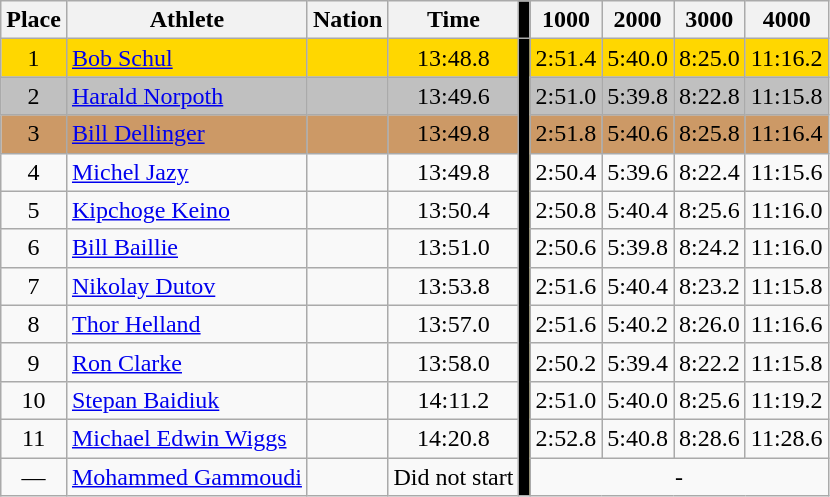<table class=wikitable>
<tr>
<th>Place</th>
<th>Athlete</th>
<th>Nation</th>
<th>Time</th>
<td bgcolor=black></td>
<th>1000</th>
<th>2000</th>
<th>3000</th>
<th>4000</th>
</tr>
<tr align=center bgcolor=gold>
<td>1</td>
<td align=left><a href='#'>Bob Schul</a></td>
<td align=left></td>
<td>13:48.8</td>
<td rowspan=12 bgcolor=black></td>
<td>2:51.4</td>
<td>5:40.0</td>
<td>8:25.0</td>
<td>11:16.2</td>
</tr>
<tr align=center bgcolor=silver>
<td>2</td>
<td align=left><a href='#'>Harald Norpoth</a></td>
<td align=left></td>
<td>13:49.6</td>
<td>2:51.0</td>
<td>5:39.8</td>
<td>8:22.8</td>
<td>11:15.8</td>
</tr>
<tr align=center bgcolor=cc9966>
<td>3</td>
<td align=left><a href='#'>Bill Dellinger</a></td>
<td align=left></td>
<td>13:49.8</td>
<td>2:51.8</td>
<td>5:40.6</td>
<td>8:25.8</td>
<td>11:16.4</td>
</tr>
<tr align=center>
<td>4</td>
<td align=left><a href='#'>Michel Jazy</a></td>
<td align=left></td>
<td>13:49.8</td>
<td>2:50.4</td>
<td>5:39.6</td>
<td>8:22.4</td>
<td>11:15.6</td>
</tr>
<tr align=center>
<td>5</td>
<td align=left><a href='#'>Kipchoge Keino</a></td>
<td align=left></td>
<td>13:50.4</td>
<td>2:50.8</td>
<td>5:40.4</td>
<td>8:25.6</td>
<td>11:16.0</td>
</tr>
<tr align=center>
<td>6</td>
<td align=left><a href='#'>Bill Baillie</a></td>
<td align=left></td>
<td>13:51.0</td>
<td>2:50.6</td>
<td>5:39.8</td>
<td>8:24.2</td>
<td>11:16.0</td>
</tr>
<tr align=center>
<td>7</td>
<td align=left><a href='#'>Nikolay Dutov</a></td>
<td align=left></td>
<td>13:53.8</td>
<td>2:51.6</td>
<td>5:40.4</td>
<td>8:23.2</td>
<td>11:15.8</td>
</tr>
<tr align=center>
<td>8</td>
<td align=left><a href='#'>Thor Helland</a></td>
<td align=left></td>
<td>13:57.0</td>
<td>2:51.6</td>
<td>5:40.2</td>
<td>8:26.0</td>
<td>11:16.6</td>
</tr>
<tr align=center>
<td>9</td>
<td align=left><a href='#'>Ron Clarke</a></td>
<td align=left></td>
<td>13:58.0</td>
<td>2:50.2</td>
<td>5:39.4</td>
<td>8:22.2</td>
<td>11:15.8</td>
</tr>
<tr align=center>
<td>10</td>
<td align=left><a href='#'>Stepan Baidiuk</a></td>
<td align=left></td>
<td>14:11.2</td>
<td>2:51.0</td>
<td>5:40.0</td>
<td>8:25.6</td>
<td>11:19.2</td>
</tr>
<tr align=center>
<td>11</td>
<td align=left><a href='#'>Michael Edwin Wiggs</a></td>
<td align=left></td>
<td>14:20.8</td>
<td>2:52.8</td>
<td>5:40.8</td>
<td>8:28.6</td>
<td>11:28.6</td>
</tr>
<tr align=center>
<td>—</td>
<td align=left><a href='#'>Mohammed Gammoudi</a></td>
<td align=left></td>
<td>Did not start</td>
<td colspan=4>-</td>
</tr>
</table>
